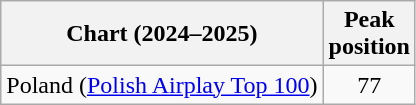<table class="wikitable">
<tr>
<th>Chart (2024–2025)</th>
<th>Peak<br>position</th>
</tr>
<tr>
<td>Poland (<a href='#'>Polish Airplay Top 100</a>)</td>
<td align="center">77</td>
</tr>
</table>
